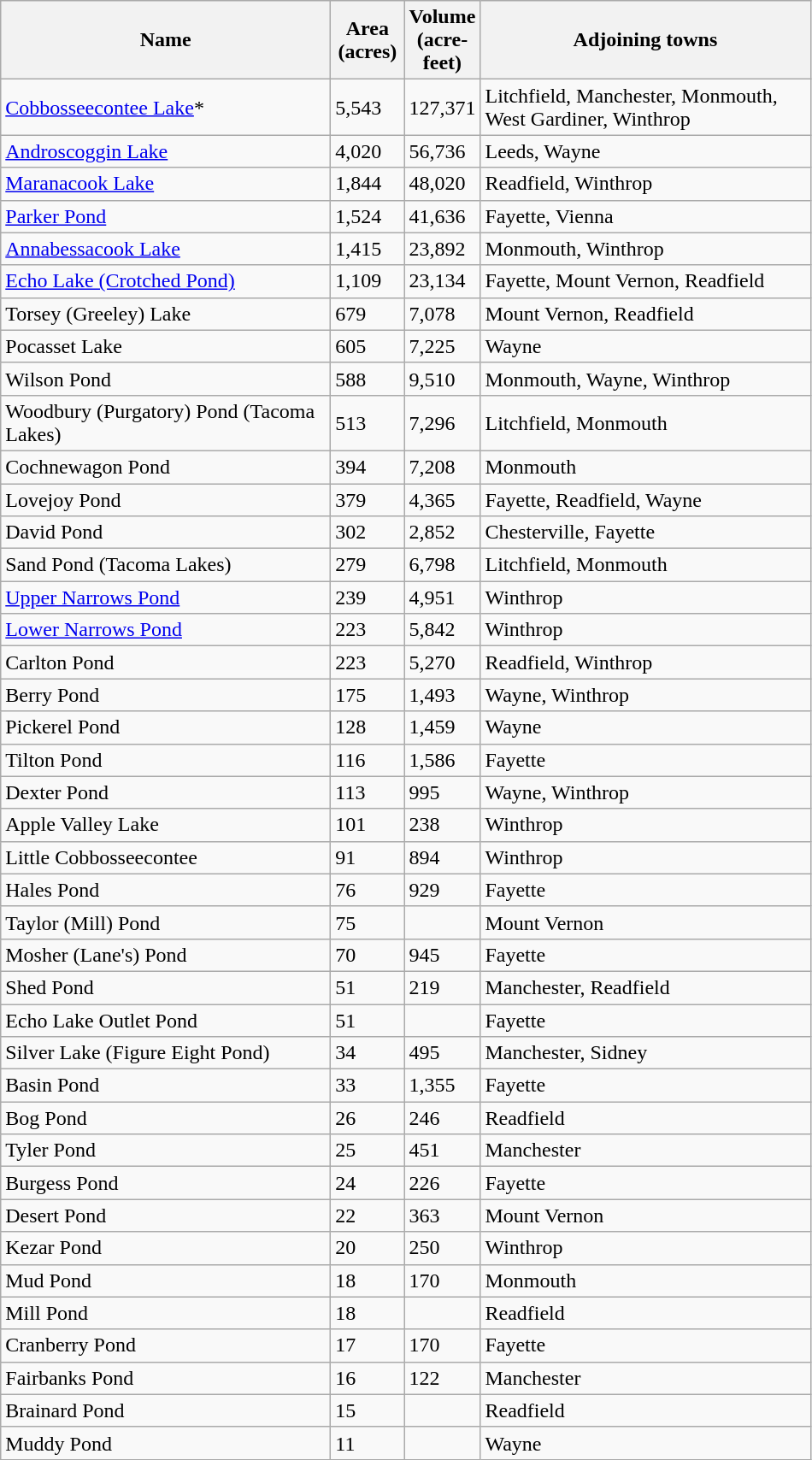<table class="wikitable sortable">
<tr>
<th width="250">Name</th>
<th width="50">Area<br>(acres)</th>
<th width="50">Volume<br>(acre-feet)</th>
<th width="250">Adjoining towns</th>
</tr>
<tr>
<td><a href='#'>Cobbosseecontee Lake</a>*</td>
<td>5,543</td>
<td>127,371</td>
<td>Litchfield, Manchester, Monmouth, West Gardiner, Winthrop</td>
</tr>
<tr>
<td><a href='#'>Androscoggin Lake</a></td>
<td>4,020</td>
<td>56,736</td>
<td>Leeds, Wayne</td>
</tr>
<tr>
<td><a href='#'>Maranacook Lake</a></td>
<td>1,844</td>
<td>48,020</td>
<td>Readfield, Winthrop</td>
</tr>
<tr>
<td><a href='#'>Parker Pond</a></td>
<td>1,524</td>
<td>41,636</td>
<td>Fayette, Vienna</td>
</tr>
<tr>
<td><a href='#'>Annabessacook Lake</a></td>
<td>1,415</td>
<td>23,892</td>
<td>Monmouth, Winthrop</td>
</tr>
<tr>
<td><a href='#'>Echo Lake (Crotched Pond)</a></td>
<td>1,109</td>
<td>23,134</td>
<td>Fayette, Mount Vernon, Readfield</td>
</tr>
<tr>
<td>Torsey (Greeley) Lake</td>
<td>679</td>
<td>7,078</td>
<td>Mount Vernon, Readfield</td>
</tr>
<tr>
<td>Pocasset Lake</td>
<td>605</td>
<td>7,225</td>
<td>Wayne</td>
</tr>
<tr>
<td>Wilson Pond</td>
<td>588</td>
<td>9,510</td>
<td>Monmouth, Wayne, Winthrop</td>
</tr>
<tr>
<td>Woodbury (Purgatory) Pond (Tacoma Lakes)</td>
<td>513</td>
<td>7,296</td>
<td>Litchfield, Monmouth</td>
</tr>
<tr>
<td>Cochnewagon Pond</td>
<td>394</td>
<td>7,208</td>
<td>Monmouth</td>
</tr>
<tr>
<td>Lovejoy Pond</td>
<td>379</td>
<td>4,365</td>
<td>Fayette, Readfield, Wayne</td>
</tr>
<tr>
<td>David Pond</td>
<td>302</td>
<td>2,852</td>
<td>Chesterville, Fayette</td>
</tr>
<tr>
<td>Sand Pond (Tacoma Lakes)</td>
<td>279</td>
<td>6,798</td>
<td>Litchfield, Monmouth</td>
</tr>
<tr>
<td><a href='#'>Upper Narrows Pond</a></td>
<td>239</td>
<td>4,951</td>
<td>Winthrop</td>
</tr>
<tr>
<td><a href='#'>Lower Narrows Pond</a></td>
<td>223</td>
<td>5,842</td>
<td>Winthrop</td>
</tr>
<tr>
<td>Carlton Pond</td>
<td>223</td>
<td>5,270</td>
<td>Readfield, Winthrop</td>
</tr>
<tr>
<td>Berry Pond</td>
<td>175</td>
<td>1,493</td>
<td>Wayne, Winthrop</td>
</tr>
<tr>
<td>Pickerel Pond</td>
<td>128</td>
<td>1,459</td>
<td>Wayne</td>
</tr>
<tr>
<td>Tilton Pond</td>
<td>116</td>
<td>1,586</td>
<td>Fayette</td>
</tr>
<tr>
<td>Dexter Pond</td>
<td>113</td>
<td>995</td>
<td>Wayne, Winthrop</td>
</tr>
<tr>
<td>Apple Valley Lake</td>
<td>101</td>
<td>238</td>
<td>Winthrop</td>
</tr>
<tr>
<td>Little Cobbosseecontee</td>
<td>91</td>
<td>894</td>
<td>Winthrop</td>
</tr>
<tr>
<td>Hales Pond</td>
<td>76</td>
<td>929</td>
<td>Fayette</td>
</tr>
<tr>
<td>Taylor (Mill) Pond</td>
<td>75</td>
<td> </td>
<td>Mount Vernon</td>
</tr>
<tr>
<td>Mosher (Lane's) Pond</td>
<td>70</td>
<td>945</td>
<td>Fayette</td>
</tr>
<tr>
<td>Shed Pond</td>
<td>51</td>
<td>219</td>
<td>Manchester, Readfield</td>
</tr>
<tr>
<td>Echo Lake Outlet Pond</td>
<td>51</td>
<td> </td>
<td>Fayette</td>
</tr>
<tr>
<td>Silver Lake (Figure Eight Pond)</td>
<td>34</td>
<td>495</td>
<td>Manchester, Sidney</td>
</tr>
<tr>
<td>Basin Pond</td>
<td>33</td>
<td>1,355</td>
<td>Fayette</td>
</tr>
<tr>
<td>Bog Pond</td>
<td>26</td>
<td>246</td>
<td>Readfield</td>
</tr>
<tr>
<td>Tyler Pond</td>
<td>25</td>
<td>451</td>
<td>Manchester</td>
</tr>
<tr>
<td>Burgess Pond</td>
<td>24</td>
<td>226</td>
<td>Fayette</td>
</tr>
<tr>
<td>Desert Pond</td>
<td>22</td>
<td>363</td>
<td>Mount Vernon</td>
</tr>
<tr>
<td>Kezar Pond</td>
<td>20</td>
<td>250</td>
<td>Winthrop</td>
</tr>
<tr>
<td>Mud Pond</td>
<td>18</td>
<td>170</td>
<td>Monmouth</td>
</tr>
<tr>
<td>Mill Pond</td>
<td>18</td>
<td> </td>
<td>Readfield</td>
</tr>
<tr>
<td>Cranberry Pond</td>
<td>17</td>
<td>170</td>
<td>Fayette</td>
</tr>
<tr>
<td>Fairbanks Pond</td>
<td>16</td>
<td>122</td>
<td>Manchester</td>
</tr>
<tr>
<td>Brainard Pond</td>
<td>15</td>
<td> </td>
<td>Readfield</td>
</tr>
<tr>
<td>Muddy Pond</td>
<td>11</td>
<td> </td>
<td>Wayne</td>
</tr>
</table>
